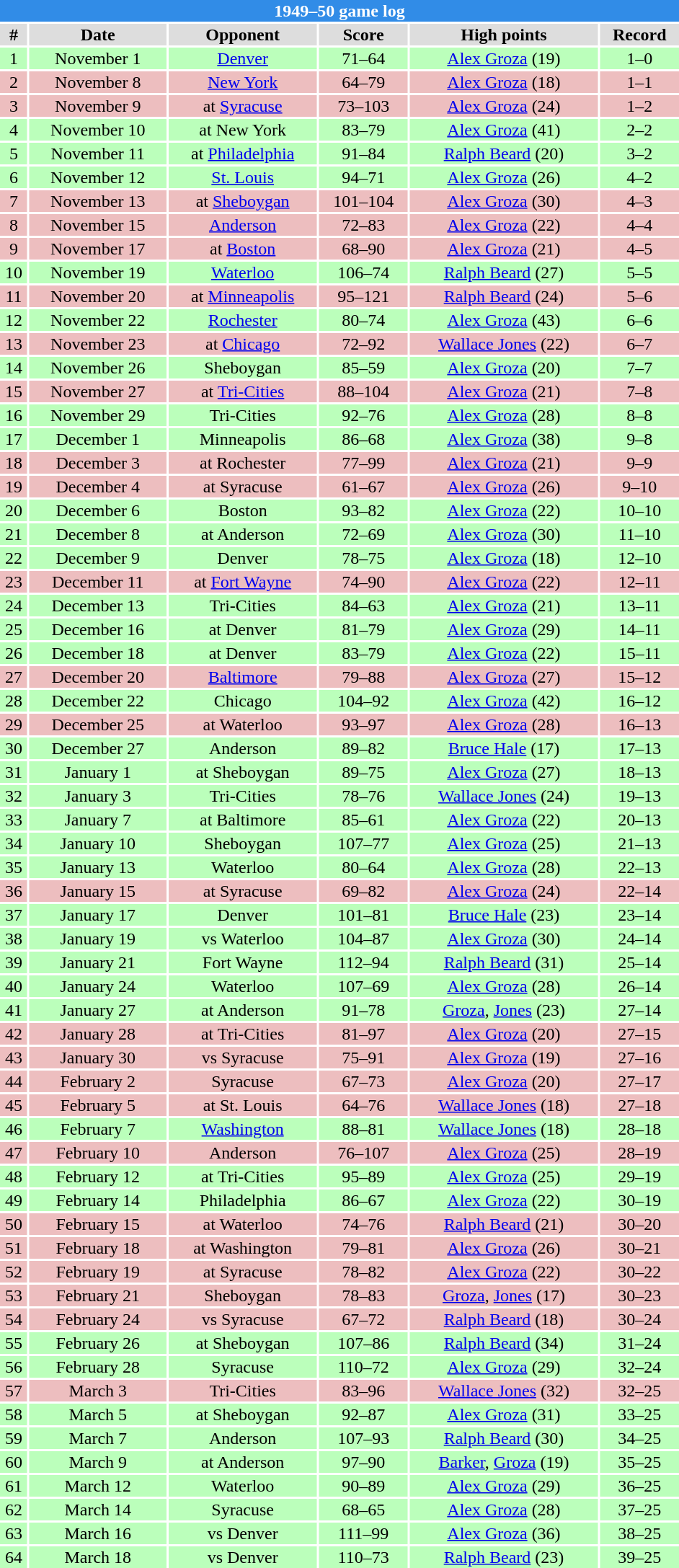<table class="toccolours collapsible" width=50% style="clear:both; margin:1.5em auto; text-align:center">
<tr>
<th colspan=11 style="background:#318CE7; color:white;">1949–50 game log</th>
</tr>
<tr align="center" bgcolor="#dddddd">
<td><strong>#</strong></td>
<td><strong>Date</strong></td>
<td><strong>Opponent</strong></td>
<td><strong>Score</strong></td>
<td><strong>High points</strong></td>
<td><strong>Record</strong></td>
</tr>
<tr align="center" bgcolor="bbffbb">
<td>1</td>
<td>November 1</td>
<td><a href='#'>Denver</a></td>
<td>71–64</td>
<td><a href='#'>Alex Groza</a> (19)</td>
<td>1–0</td>
</tr>
<tr align="center" bgcolor="edbebf">
<td>2</td>
<td>November 8</td>
<td><a href='#'>New York</a></td>
<td>64–79</td>
<td><a href='#'>Alex Groza</a> (18)</td>
<td>1–1</td>
</tr>
<tr align="center" bgcolor="edbebf">
<td>3</td>
<td>November 9</td>
<td>at <a href='#'>Syracuse</a></td>
<td>73–103</td>
<td><a href='#'>Alex Groza</a> (24)</td>
<td>1–2</td>
</tr>
<tr align="center" bgcolor="bbffbb">
<td>4</td>
<td>November 10</td>
<td>at New York</td>
<td>83–79</td>
<td><a href='#'>Alex Groza</a> (41)</td>
<td>2–2</td>
</tr>
<tr align="center" bgcolor="bbffbb">
<td>5</td>
<td>November 11</td>
<td>at <a href='#'>Philadelphia</a></td>
<td>91–84</td>
<td><a href='#'>Ralph Beard</a> (20)</td>
<td>3–2</td>
</tr>
<tr align="center" bgcolor="bbffbb">
<td>6</td>
<td>November 12</td>
<td><a href='#'>St. Louis</a></td>
<td>94–71</td>
<td><a href='#'>Alex Groza</a> (26)</td>
<td>4–2</td>
</tr>
<tr align="center" bgcolor="edbebf">
<td>7</td>
<td>November 13</td>
<td>at <a href='#'>Sheboygan</a></td>
<td>101–104</td>
<td><a href='#'>Alex Groza</a> (30)</td>
<td>4–3</td>
</tr>
<tr align="center" bgcolor="edbebf">
<td>8</td>
<td>November 15</td>
<td><a href='#'>Anderson</a></td>
<td>72–83</td>
<td><a href='#'>Alex Groza</a> (22)</td>
<td>4–4</td>
</tr>
<tr align="center" bgcolor="edbebf">
<td>9</td>
<td>November 17</td>
<td>at <a href='#'>Boston</a></td>
<td>68–90</td>
<td><a href='#'>Alex Groza</a> (21)</td>
<td>4–5</td>
</tr>
<tr align="center" bgcolor="bbffbb">
<td>10</td>
<td>November 19</td>
<td><a href='#'>Waterloo</a></td>
<td>106–74</td>
<td><a href='#'>Ralph Beard</a> (27)</td>
<td>5–5</td>
</tr>
<tr align="center" bgcolor="edbebf">
<td>11</td>
<td>November 20</td>
<td>at <a href='#'>Minneapolis</a></td>
<td>95–121</td>
<td><a href='#'>Ralph Beard</a> (24)</td>
<td>5–6</td>
</tr>
<tr align="center" bgcolor="bbffbb">
<td>12</td>
<td>November 22</td>
<td><a href='#'>Rochester</a></td>
<td>80–74</td>
<td><a href='#'>Alex Groza</a> (43)</td>
<td>6–6</td>
</tr>
<tr align="center" bgcolor="edbebf">
<td>13</td>
<td>November 23</td>
<td>at <a href='#'>Chicago</a></td>
<td>72–92</td>
<td><a href='#'>Wallace Jones</a> (22)</td>
<td>6–7</td>
</tr>
<tr align="center" bgcolor="bbffbb">
<td>14</td>
<td>November 26</td>
<td>Sheboygan</td>
<td>85–59</td>
<td><a href='#'>Alex Groza</a> (20)</td>
<td>7–7</td>
</tr>
<tr align="center" bgcolor="edbebf">
<td>15</td>
<td>November 27</td>
<td>at <a href='#'>Tri-Cities</a></td>
<td>88–104</td>
<td><a href='#'>Alex Groza</a> (21)</td>
<td>7–8</td>
</tr>
<tr align="center" bgcolor="bbffbb">
<td>16</td>
<td>November 29</td>
<td>Tri-Cities</td>
<td>92–76</td>
<td><a href='#'>Alex Groza</a> (28)</td>
<td>8–8</td>
</tr>
<tr align="center" bgcolor="bbffbb">
<td>17</td>
<td>December 1</td>
<td>Minneapolis</td>
<td>86–68</td>
<td><a href='#'>Alex Groza</a> (38)</td>
<td>9–8</td>
</tr>
<tr align="center" bgcolor="edbebf">
<td>18</td>
<td>December 3</td>
<td>at Rochester</td>
<td>77–99</td>
<td><a href='#'>Alex Groza</a> (21)</td>
<td>9–9</td>
</tr>
<tr align="center" bgcolor="edbebf">
<td>19</td>
<td>December 4</td>
<td>at Syracuse</td>
<td>61–67</td>
<td><a href='#'>Alex Groza</a> (26)</td>
<td>9–10</td>
</tr>
<tr align="center" bgcolor="bbffbb">
<td>20</td>
<td>December 6</td>
<td>Boston</td>
<td>93–82</td>
<td><a href='#'>Alex Groza</a> (22)</td>
<td>10–10</td>
</tr>
<tr align="center" bgcolor="bbffbb">
<td>21</td>
<td>December 8</td>
<td>at Anderson</td>
<td>72–69</td>
<td><a href='#'>Alex Groza</a> (30)</td>
<td>11–10</td>
</tr>
<tr align="center" bgcolor="bbffbb">
<td>22</td>
<td>December 9</td>
<td>Denver</td>
<td>78–75</td>
<td><a href='#'>Alex Groza</a> (18)</td>
<td>12–10</td>
</tr>
<tr align="center" bgcolor="edbebf">
<td>23</td>
<td>December 11</td>
<td>at <a href='#'>Fort Wayne</a></td>
<td>74–90</td>
<td><a href='#'>Alex Groza</a> (22)</td>
<td>12–11</td>
</tr>
<tr align="center" bgcolor="bbffbb">
<td>24</td>
<td>December 13</td>
<td>Tri-Cities</td>
<td>84–63</td>
<td><a href='#'>Alex Groza</a> (21)</td>
<td>13–11</td>
</tr>
<tr align="center" bgcolor="bbffbb">
<td>25</td>
<td>December 16</td>
<td>at Denver</td>
<td>81–79</td>
<td><a href='#'>Alex Groza</a> (29)</td>
<td>14–11</td>
</tr>
<tr align="center" bgcolor="bbffbb">
<td>26</td>
<td>December 18</td>
<td>at Denver</td>
<td>83–79</td>
<td><a href='#'>Alex Groza</a> (22)</td>
<td>15–11</td>
</tr>
<tr align="center" bgcolor="edbebf">
<td>27</td>
<td>December 20</td>
<td><a href='#'>Baltimore</a></td>
<td>79–88</td>
<td><a href='#'>Alex Groza</a> (27)</td>
<td>15–12</td>
</tr>
<tr align="center" bgcolor="bbffbb">
<td>28</td>
<td>December 22</td>
<td>Chicago</td>
<td>104–92</td>
<td><a href='#'>Alex Groza</a> (42)</td>
<td>16–12</td>
</tr>
<tr align="center" bgcolor="edbebf">
<td>29</td>
<td>December 25</td>
<td>at Waterloo</td>
<td>93–97</td>
<td><a href='#'>Alex Groza</a> (28)</td>
<td>16–13</td>
</tr>
<tr align="center" bgcolor="bbffbb">
<td>30</td>
<td>December 27</td>
<td>Anderson</td>
<td>89–82</td>
<td><a href='#'>Bruce Hale</a> (17)</td>
<td>17–13</td>
</tr>
<tr align="center" bgcolor="bbffbb">
<td>31</td>
<td>January 1</td>
<td>at Sheboygan</td>
<td>89–75</td>
<td><a href='#'>Alex Groza</a> (27)</td>
<td>18–13</td>
</tr>
<tr align="center" bgcolor="bbffbb">
<td>32</td>
<td>January 3</td>
<td>Tri-Cities</td>
<td>78–76</td>
<td><a href='#'>Wallace Jones</a> (24)</td>
<td>19–13</td>
</tr>
<tr align="center" bgcolor="bbffbb">
<td>33</td>
<td>January 7</td>
<td>at Baltimore</td>
<td>85–61</td>
<td><a href='#'>Alex Groza</a> (22)</td>
<td>20–13</td>
</tr>
<tr align="center" bgcolor="bbffbb">
<td>34</td>
<td>January 10</td>
<td>Sheboygan</td>
<td>107–77</td>
<td><a href='#'>Alex Groza</a> (25)</td>
<td>21–13</td>
</tr>
<tr align="center" bgcolor="bbffbb">
<td>35</td>
<td>January 13</td>
<td>Waterloo</td>
<td>80–64</td>
<td><a href='#'>Alex Groza</a> (28)</td>
<td>22–13</td>
</tr>
<tr align="center" bgcolor="edbebf">
<td>36</td>
<td>January 15</td>
<td>at Syracuse</td>
<td>69–82</td>
<td><a href='#'>Alex Groza</a> (24)</td>
<td>22–14</td>
</tr>
<tr align="center" bgcolor="bbffbb">
<td>37</td>
<td>January 17</td>
<td>Denver</td>
<td>101–81</td>
<td><a href='#'>Bruce Hale</a> (23)</td>
<td>23–14</td>
</tr>
<tr align="center" bgcolor="bbffbb">
<td>38</td>
<td>January 19</td>
<td>vs Waterloo</td>
<td>104–87</td>
<td><a href='#'>Alex Groza</a> (30)</td>
<td>24–14</td>
</tr>
<tr align="center" bgcolor="bbffbb">
<td>39</td>
<td>January 21</td>
<td>Fort Wayne</td>
<td>112–94</td>
<td><a href='#'>Ralph Beard</a> (31)</td>
<td>25–14</td>
</tr>
<tr align="center" bgcolor="bbffbb">
<td>40</td>
<td>January 24</td>
<td>Waterloo</td>
<td>107–69</td>
<td><a href='#'>Alex Groza</a> (28)</td>
<td>26–14</td>
</tr>
<tr align="center" bgcolor="bbffbb">
<td>41</td>
<td>January 27</td>
<td>at Anderson</td>
<td>91–78</td>
<td><a href='#'>Groza</a>, <a href='#'>Jones</a> (23)</td>
<td>27–14</td>
</tr>
<tr align="center" bgcolor="edbebf">
<td>42</td>
<td>January 28</td>
<td>at Tri-Cities</td>
<td>81–97</td>
<td><a href='#'>Alex Groza</a> (20)</td>
<td>27–15</td>
</tr>
<tr align="center" bgcolor="edbebf">
<td>43</td>
<td>January 30</td>
<td>vs Syracuse</td>
<td>75–91</td>
<td><a href='#'>Alex Groza</a> (19)</td>
<td>27–16</td>
</tr>
<tr align="center" bgcolor="edbebf">
<td>44</td>
<td>February 2</td>
<td>Syracuse</td>
<td>67–73</td>
<td><a href='#'>Alex Groza</a> (20)</td>
<td>27–17</td>
</tr>
<tr align="center" bgcolor="edbebf">
<td>45</td>
<td>February 5</td>
<td>at St. Louis</td>
<td>64–76</td>
<td><a href='#'>Wallace Jones</a> (18)</td>
<td>27–18</td>
</tr>
<tr align="center" bgcolor="bbffbb">
<td>46</td>
<td>February 7</td>
<td><a href='#'>Washington</a></td>
<td>88–81</td>
<td><a href='#'>Wallace Jones</a> (18)</td>
<td>28–18</td>
</tr>
<tr align="center" bgcolor="edbebf">
<td>47</td>
<td>February 10</td>
<td>Anderson</td>
<td>76–107</td>
<td><a href='#'>Alex Groza</a> (25)</td>
<td>28–19</td>
</tr>
<tr align="center" bgcolor="bbffbb">
<td>48</td>
<td>February 12</td>
<td>at Tri-Cities</td>
<td>95–89</td>
<td><a href='#'>Alex Groza</a> (25)</td>
<td>29–19</td>
</tr>
<tr align="center" bgcolor="bbffbb">
<td>49</td>
<td>February 14</td>
<td>Philadelphia</td>
<td>86–67</td>
<td><a href='#'>Alex Groza</a> (22)</td>
<td>30–19</td>
</tr>
<tr align="center" bgcolor="edbebf">
<td>50</td>
<td>February 15</td>
<td>at Waterloo</td>
<td>74–76</td>
<td><a href='#'>Ralph Beard</a> (21)</td>
<td>30–20</td>
</tr>
<tr align="center" bgcolor="edbebf">
<td>51</td>
<td>February 18</td>
<td>at Washington</td>
<td>79–81</td>
<td><a href='#'>Alex Groza</a> (26)</td>
<td>30–21</td>
</tr>
<tr align="center" bgcolor="edbebf">
<td>52</td>
<td>February 19</td>
<td>at Syracuse</td>
<td>78–82</td>
<td><a href='#'>Alex Groza</a> (22)</td>
<td>30–22</td>
</tr>
<tr align="center" bgcolor="edbebf">
<td>53</td>
<td>February 21</td>
<td>Sheboygan</td>
<td>78–83</td>
<td><a href='#'>Groza</a>, <a href='#'>Jones</a> (17)</td>
<td>30–23</td>
</tr>
<tr align="center" bgcolor="edbebf">
<td>54</td>
<td>February 24</td>
<td>vs Syracuse</td>
<td>67–72</td>
<td><a href='#'>Ralph Beard</a> (18)</td>
<td>30–24</td>
</tr>
<tr align="center" bgcolor="bbffbb">
<td>55</td>
<td>February 26</td>
<td>at Sheboygan</td>
<td>107–86</td>
<td><a href='#'>Ralph Beard</a> (34)</td>
<td>31–24</td>
</tr>
<tr align="center" bgcolor="bbffbb">
<td>56</td>
<td>February 28</td>
<td>Syracuse</td>
<td>110–72</td>
<td><a href='#'>Alex Groza</a> (29)</td>
<td>32–24</td>
</tr>
<tr align="center" bgcolor="edbebf">
<td>57</td>
<td>March 3</td>
<td>Tri-Cities</td>
<td>83–96</td>
<td><a href='#'>Wallace Jones</a> (32)</td>
<td>32–25</td>
</tr>
<tr align="center" bgcolor="bbffbb">
<td>58</td>
<td>March 5</td>
<td>at Sheboygan</td>
<td>92–87</td>
<td><a href='#'>Alex Groza</a> (31)</td>
<td>33–25</td>
</tr>
<tr align="center" bgcolor="bbffbb">
<td>59</td>
<td>March 7</td>
<td>Anderson</td>
<td>107–93</td>
<td><a href='#'>Ralph Beard</a> (30)</td>
<td>34–25</td>
</tr>
<tr align="center" bgcolor="bbffbb">
<td>60</td>
<td>March 9</td>
<td>at Anderson</td>
<td>97–90</td>
<td><a href='#'>Barker</a>, <a href='#'>Groza</a> (19)</td>
<td>35–25</td>
</tr>
<tr align="center" bgcolor="bbffbb">
<td>61</td>
<td>March 12</td>
<td>Waterloo</td>
<td>90–89</td>
<td><a href='#'>Alex Groza</a> (29)</td>
<td>36–25</td>
</tr>
<tr align="center" bgcolor="bbffbb">
<td>62</td>
<td>March 14</td>
<td>Syracuse</td>
<td>68–65</td>
<td><a href='#'>Alex Groza</a> (28)</td>
<td>37–25</td>
</tr>
<tr align="center" bgcolor="bbffbb">
<td>63</td>
<td>March 16</td>
<td>vs Denver</td>
<td>111–99</td>
<td><a href='#'>Alex Groza</a> (36)</td>
<td>38–25</td>
</tr>
<tr align="center" bgcolor="bbffbb">
<td>64</td>
<td>March 18</td>
<td>vs Denver</td>
<td>110–73</td>
<td><a href='#'>Ralph Beard</a> (23)</td>
<td>39–25</td>
</tr>
</table>
